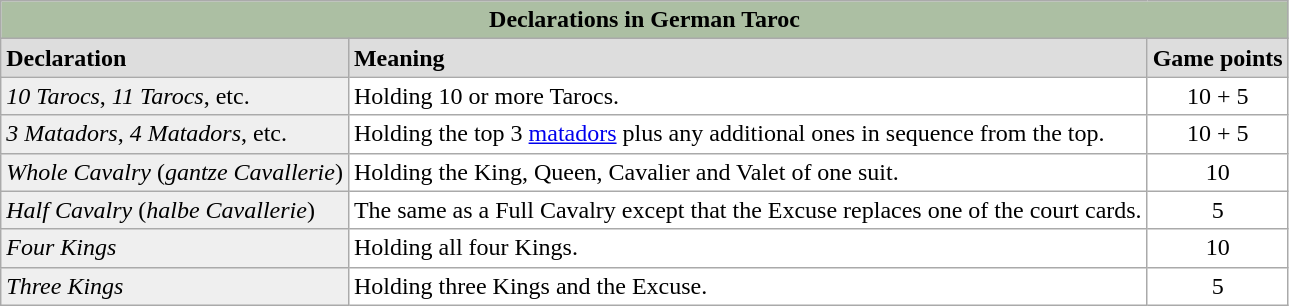<table class="wikitable" align="float:left"  style="background-color:white">
<tr style="background-color:#Acbfa3">
<td colspan="3" align="center"><strong>Declarations in German Taroc</strong></td>
</tr>
<tr style="background: #DDDDDD;">
<td><strong>Declaration</strong></td>
<td><strong>Meaning</strong></td>
<td><strong>Game points</strong></td>
</tr>
<tr>
<td style="background:#efefef;"><em>10 Tarocs</em>, <em>11 Tarocs</em>, etc.</td>
<td>Holding 10 or more Tarocs.</td>
<td align="center">10 + 5</td>
</tr>
<tr>
<td style="background:#efefef;"><em>3 Matadors</em>, <em>4 Matadors</em>, etc.</td>
<td>Holding the top 3 <a href='#'>matadors</a> plus any additional ones in sequence from the top.</td>
<td align="center">10 + 5</td>
</tr>
<tr>
<td style="background:#efefef;"><em>Whole Cavalry</em> (<em>gantze Cavallerie</em>)</td>
<td>Holding the King, Queen, Cavalier and Valet of one suit.</td>
<td align="center">10</td>
</tr>
<tr>
<td style="background:#efefef;"><em>Half Cavalry</em> (<em>halbe Cavallerie</em>)</td>
<td>The same as a Full Cavalry except that the Excuse replaces one of the court cards.</td>
<td align="center">5</td>
</tr>
<tr>
<td style="background:#efefef;"><em>Four Kings</em></td>
<td>Holding all four Kings.</td>
<td align="center">10</td>
</tr>
<tr>
<td style="background:#efefef;"><em>Three Kings</em></td>
<td>Holding three Kings and the Excuse.</td>
<td align="center">5</td>
</tr>
</table>
